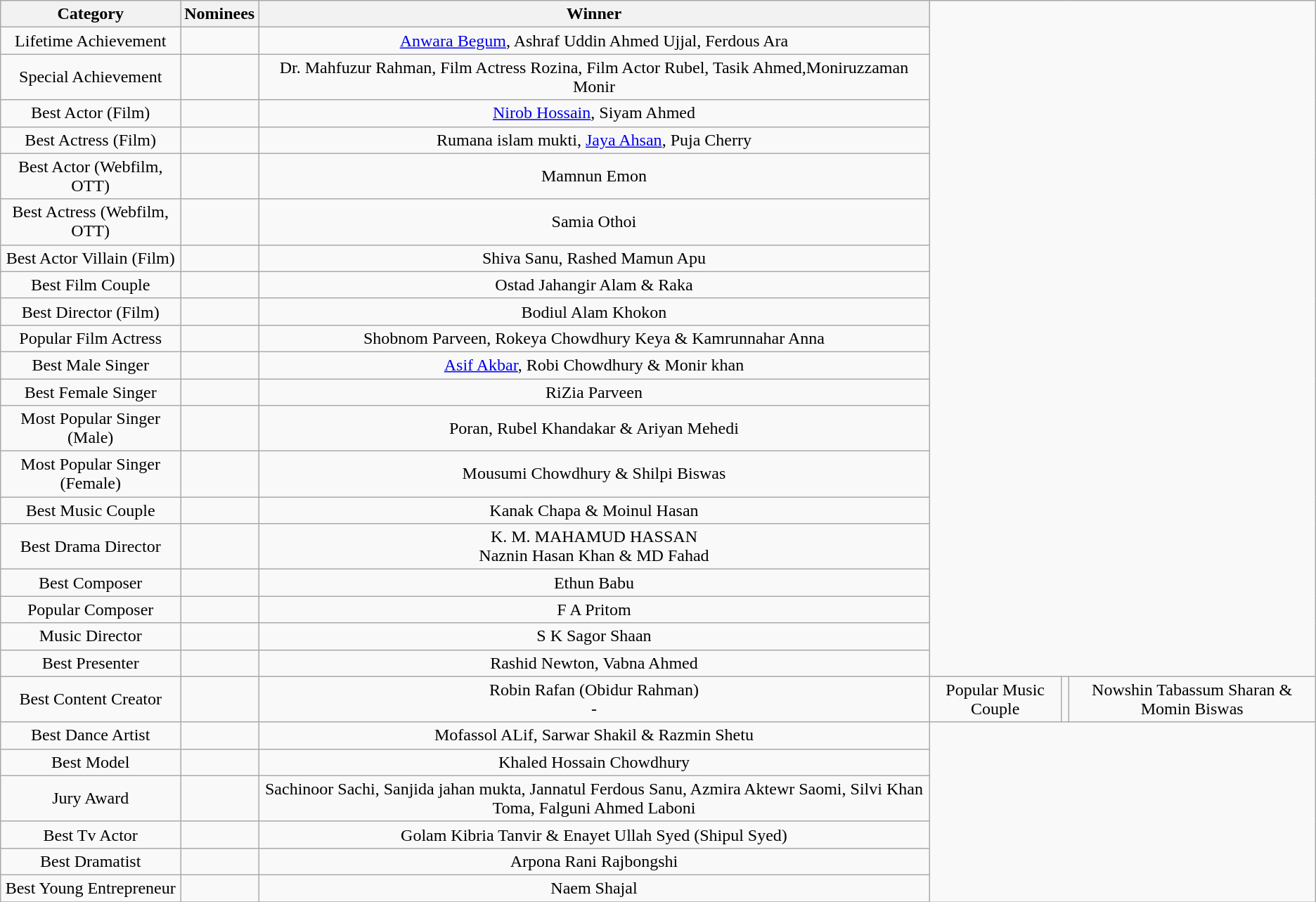<table class="sortable wikitable"  style="text-align: center">
<tr>
<th>Category</th>
<th>Nominees</th>
<th>Winner</th>
</tr>
<tr>
<td>Lifetime Achievement</td>
<td></td>
<td><a href='#'>Anwara Begum</a>, Ashraf Uddin Ahmed Ujjal, Ferdous Ara</td>
</tr>
<tr>
<td>Special Achievement</td>
<td></td>
<td>Dr. Mahfuzur Rahman, Film Actress Rozina, Film Actor Rubel, Tasik Ahmed,Moniruzzaman Monir</td>
</tr>
<tr>
<td>Best Actor (Film)</td>
<td></td>
<td><a href='#'>Nirob Hossain</a>, Siyam Ahmed</td>
</tr>
<tr>
<td>Best Actress (Film)</td>
<td></td>
<td>Rumana islam mukti, <a href='#'>Jaya Ahsan</a>, Puja Cherry</td>
</tr>
<tr>
<td>Best Actor (Webfilm, OTT)</td>
<td></td>
<td>Mamnun Emon</td>
</tr>
<tr>
<td>Best Actress (Webfilm, OTT)</td>
<td></td>
<td>Samia Othoi</td>
</tr>
<tr>
<td>Best Actor Villain (Film)</td>
<td></td>
<td>Shiva Sanu, Rashed Mamun Apu</td>
</tr>
<tr>
<td>Best Film Couple</td>
<td></td>
<td>Ostad Jahangir Alam & Raka</td>
</tr>
<tr>
<td>Best Director (Film)</td>
<td></td>
<td>Bodiul Alam Khokon</td>
</tr>
<tr>
<td>Popular Film Actress</td>
<td></td>
<td>Shobnom Parveen, Rokeya Chowdhury Keya & Kamrunnahar Anna</td>
</tr>
<tr>
<td>Best Male Singer</td>
<td></td>
<td><a href='#'>Asif Akbar</a>, Robi Chowdhury & Monir khan</td>
</tr>
<tr>
<td>Best Female Singer</td>
<td></td>
<td>RiZia Parveen</td>
</tr>
<tr>
<td>Most Popular Singer (Male)</td>
<td></td>
<td>Poran, Rubel Khandakar & Ariyan Mehedi</td>
</tr>
<tr>
<td>Most Popular Singer (Female)</td>
<td></td>
<td>Mousumi Chowdhury & Shilpi Biswas</td>
</tr>
<tr>
<td>Best Music Couple</td>
<td></td>
<td>Kanak Chapa & Moinul Hasan</td>
</tr>
<tr>
<td>Best Drama Director</td>
<td></td>
<td>K. M. MAHAMUD HASSAN<br>Naznin Hasan Khan
& MD Fahad</td>
</tr>
<tr>
<td>Best Composer</td>
<td></td>
<td>Ethun Babu</td>
</tr>
<tr>
<td>Popular Composer</td>
<td></td>
<td>F A Pritom</td>
</tr>
<tr>
<td>Music Director</td>
<td></td>
<td>S K Sagor Shaan</td>
</tr>
<tr>
<td>Best Presenter</td>
<td></td>
<td>Rashid Newton, Vabna Ahmed</td>
</tr>
<tr>
<td>Best Content Creator</td>
<td></td>
<td>Robin Rafan (Obidur Rahman)<br>-</td>
<td>Popular Music Couple</td>
<td></td>
<td>Nowshin Tabassum Sharan & Momin Biswas</td>
</tr>
<tr>
<td>Best Dance Artist</td>
<td></td>
<td>Mofassol ALif, Sarwar Shakil & Razmin Shetu</td>
</tr>
<tr>
<td>Best Model</td>
<td></td>
<td>Khaled Hossain Chowdhury</td>
</tr>
<tr>
<td>Jury Award</td>
<td></td>
<td>Sachinoor Sachi, Sanjida jahan mukta, Jannatul Ferdous Sanu, Azmira Aktewr Saomi, Silvi Khan Toma, Falguni Ahmed Laboni</td>
</tr>
<tr>
<td>Best Tv Actor</td>
<td></td>
<td>Golam Kibria Tanvir & Enayet Ullah Syed (Shipul Syed)</td>
</tr>
<tr>
<td>Best Dramatist</td>
<td></td>
<td>Arpona Rani Rajbongshi</td>
</tr>
<tr>
<td>Best Young Entrepreneur</td>
<td></td>
<td>Naem Shajal</td>
</tr>
<tr>
</tr>
</table>
